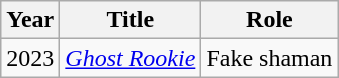<table class="wikitable">
<tr>
<th>Year</th>
<th>Title</th>
<th>Role</th>
</tr>
<tr>
<td>2023</td>
<td><em><a href='#'>Ghost Rookie</a></em> </td>
<td>Fake shaman</td>
</tr>
</table>
